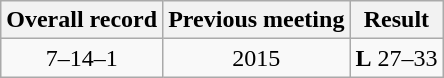<table class="wikitable">
<tr align="center">
<th>Overall record</th>
<th>Previous meeting</th>
<th>Result</th>
</tr>
<tr align="center">
<td>7–14–1</td>
<td>2015</td>
<td><strong>L</strong> 27–33</td>
</tr>
</table>
